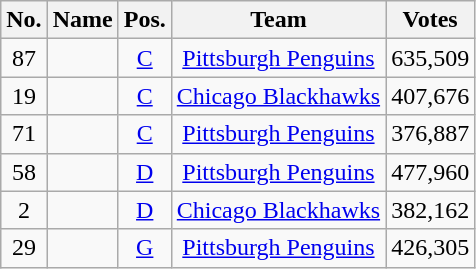<table class="wikitable sortable" style="text-align:center">
<tr>
<th>No.</th>
<th>Name</th>
<th>Pos.</th>
<th>Team</th>
<th>Votes</th>
</tr>
<tr>
<td>87</td>
<td></td>
<td><a href='#'>C</a></td>
<td><a href='#'>Pittsburgh Penguins</a></td>
<td>635,509</td>
</tr>
<tr>
<td>19</td>
<td></td>
<td><a href='#'>C</a></td>
<td><a href='#'>Chicago Blackhawks</a></td>
<td>407,676</td>
</tr>
<tr>
<td>71</td>
<td></td>
<td><a href='#'>C</a></td>
<td><a href='#'>Pittsburgh Penguins</a></td>
<td>376,887</td>
</tr>
<tr>
<td>58</td>
<td></td>
<td><a href='#'>D</a></td>
<td><a href='#'>Pittsburgh Penguins</a></td>
<td>477,960</td>
</tr>
<tr>
<td>2</td>
<td></td>
<td><a href='#'>D</a></td>
<td><a href='#'>Chicago Blackhawks</a></td>
<td>382,162</td>
</tr>
<tr>
<td>29</td>
<td></td>
<td><a href='#'>G</a></td>
<td><a href='#'>Pittsburgh Penguins</a></td>
<td>426,305</td>
</tr>
</table>
